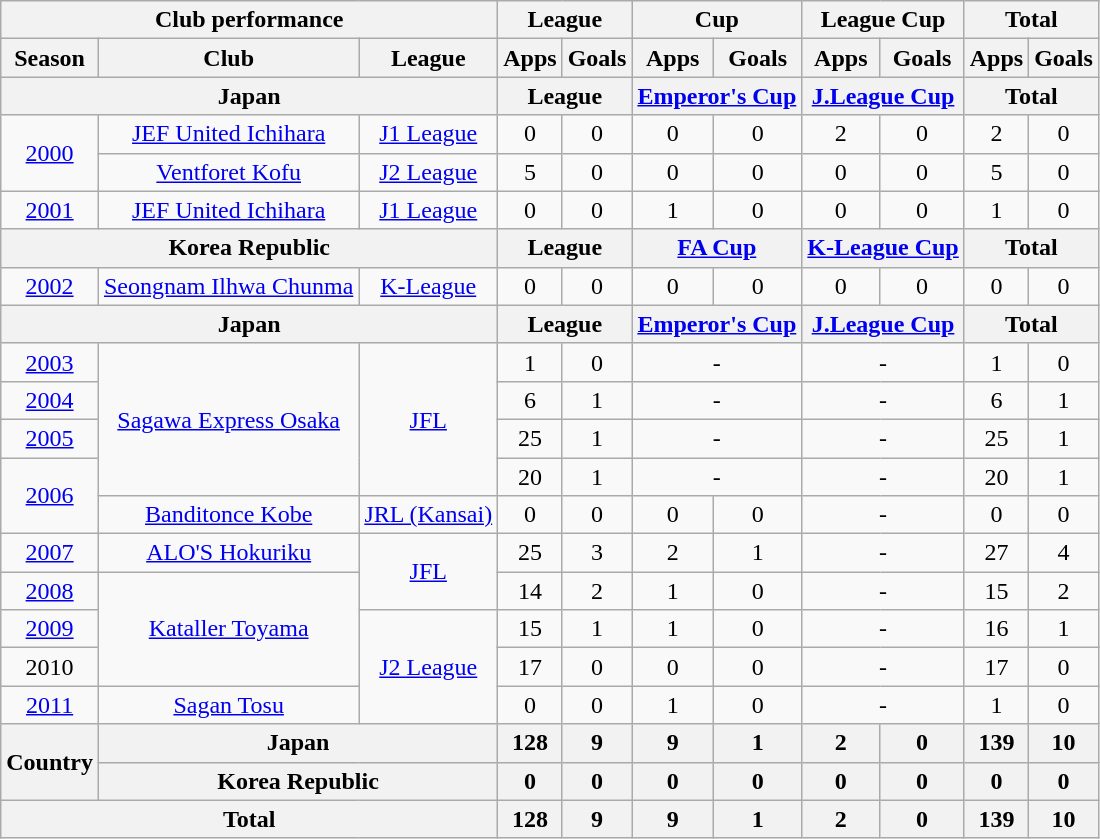<table class="wikitable" style="text-align:center;">
<tr>
<th colspan=3>Club performance</th>
<th colspan=2>League</th>
<th colspan=2>Cup</th>
<th colspan=2>League Cup</th>
<th colspan=2>Total</th>
</tr>
<tr>
<th>Season</th>
<th>Club</th>
<th>League</th>
<th>Apps</th>
<th>Goals</th>
<th>Apps</th>
<th>Goals</th>
<th>Apps</th>
<th>Goals</th>
<th>Apps</th>
<th>Goals</th>
</tr>
<tr>
<th colspan=3>Japan</th>
<th colspan=2>League</th>
<th colspan=2><a href='#'>Emperor's Cup</a></th>
<th colspan=2><a href='#'>J.League Cup</a></th>
<th colspan=2>Total</th>
</tr>
<tr>
<td rowspan="2"><a href='#'>2000</a></td>
<td><a href='#'>JEF United Ichihara</a></td>
<td><a href='#'>J1 League</a></td>
<td>0</td>
<td>0</td>
<td>0</td>
<td>0</td>
<td>2</td>
<td>0</td>
<td>2</td>
<td>0</td>
</tr>
<tr>
<td><a href='#'>Ventforet Kofu</a></td>
<td><a href='#'>J2 League</a></td>
<td>5</td>
<td>0</td>
<td>0</td>
<td>0</td>
<td>0</td>
<td>0</td>
<td>5</td>
<td>0</td>
</tr>
<tr>
<td><a href='#'>2001</a></td>
<td><a href='#'>JEF United Ichihara</a></td>
<td><a href='#'>J1 League</a></td>
<td>0</td>
<td>0</td>
<td>1</td>
<td>0</td>
<td>0</td>
<td>0</td>
<td>1</td>
<td>0</td>
</tr>
<tr>
<th colspan=3>Korea Republic</th>
<th colspan=2>League</th>
<th colspan=2><a href='#'>FA Cup</a></th>
<th colspan=2><a href='#'>K-League Cup</a></th>
<th colspan=2>Total</th>
</tr>
<tr>
<td><a href='#'>2002</a></td>
<td><a href='#'>Seongnam Ilhwa Chunma</a></td>
<td><a href='#'>K-League</a></td>
<td>0</td>
<td>0</td>
<td>0</td>
<td>0</td>
<td>0</td>
<td>0</td>
<td>0</td>
<td>0</td>
</tr>
<tr>
<th colspan=3>Japan</th>
<th colspan=2>League</th>
<th colspan=2><a href='#'>Emperor's Cup</a></th>
<th colspan=2><a href='#'>J.League Cup</a></th>
<th colspan=2>Total</th>
</tr>
<tr>
<td><a href='#'>2003</a></td>
<td rowspan=4><a href='#'>Sagawa Express Osaka</a></td>
<td rowspan=4><a href='#'>JFL</a></td>
<td>1</td>
<td>0</td>
<td colspan=2>-</td>
<td colspan=2>-</td>
<td>1</td>
<td>0</td>
</tr>
<tr>
<td><a href='#'>2004</a></td>
<td>6</td>
<td>1</td>
<td colspan=2>-</td>
<td colspan=2>-</td>
<td>6</td>
<td>1</td>
</tr>
<tr>
<td><a href='#'>2005</a></td>
<td>25</td>
<td>1</td>
<td colspan=2>-</td>
<td colspan=2>-</td>
<td>25</td>
<td>1</td>
</tr>
<tr>
<td rowspan="2"><a href='#'>2006</a></td>
<td>20</td>
<td>1</td>
<td colspan=2>-</td>
<td colspan=2>-</td>
<td>20</td>
<td>1</td>
</tr>
<tr>
<td><a href='#'>Banditonce Kobe</a></td>
<td><a href='#'>JRL (Kansai)</a></td>
<td>0</td>
<td>0</td>
<td>0</td>
<td>0</td>
<td colspan=2>-</td>
<td>0</td>
<td>0</td>
</tr>
<tr>
<td><a href='#'>2007</a></td>
<td><a href='#'>ALO'S Hokuriku</a></td>
<td rowspan="2"><a href='#'>JFL</a></td>
<td>25</td>
<td>3</td>
<td>2</td>
<td>1</td>
<td colspan=2>-</td>
<td>27</td>
<td>4</td>
</tr>
<tr>
<td><a href='#'>2008</a></td>
<td rowspan=3><a href='#'>Kataller Toyama</a></td>
<td>14</td>
<td>2</td>
<td>1</td>
<td>0</td>
<td colspan=2>-</td>
<td>15</td>
<td>2</td>
</tr>
<tr>
<td><a href='#'>2009</a></td>
<td rowspan="3"><a href='#'>J2 League</a></td>
<td>15</td>
<td>1</td>
<td>1</td>
<td>0</td>
<td colspan=2>-</td>
<td>16</td>
<td>1</td>
</tr>
<tr>
<td>2010</td>
<td>17</td>
<td>0</td>
<td>0</td>
<td>0</td>
<td colspan=2>-</td>
<td>17</td>
<td>0</td>
</tr>
<tr>
<td><a href='#'>2011</a></td>
<td><a href='#'>Sagan Tosu</a></td>
<td>0</td>
<td>0</td>
<td>1</td>
<td>0</td>
<td colspan=2>-</td>
<td>1</td>
<td>0</td>
</tr>
<tr>
<th rowspan=2>Country</th>
<th colspan=2>Japan</th>
<th>128</th>
<th>9</th>
<th>9</th>
<th>1</th>
<th>2</th>
<th>0</th>
<th>139</th>
<th>10</th>
</tr>
<tr>
<th colspan=2>Korea Republic</th>
<th>0</th>
<th>0</th>
<th>0</th>
<th>0</th>
<th>0</th>
<th>0</th>
<th>0</th>
<th>0</th>
</tr>
<tr>
<th colspan=3>Total</th>
<th>128</th>
<th>9</th>
<th>9</th>
<th>1</th>
<th>2</th>
<th>0</th>
<th>139</th>
<th>10</th>
</tr>
</table>
